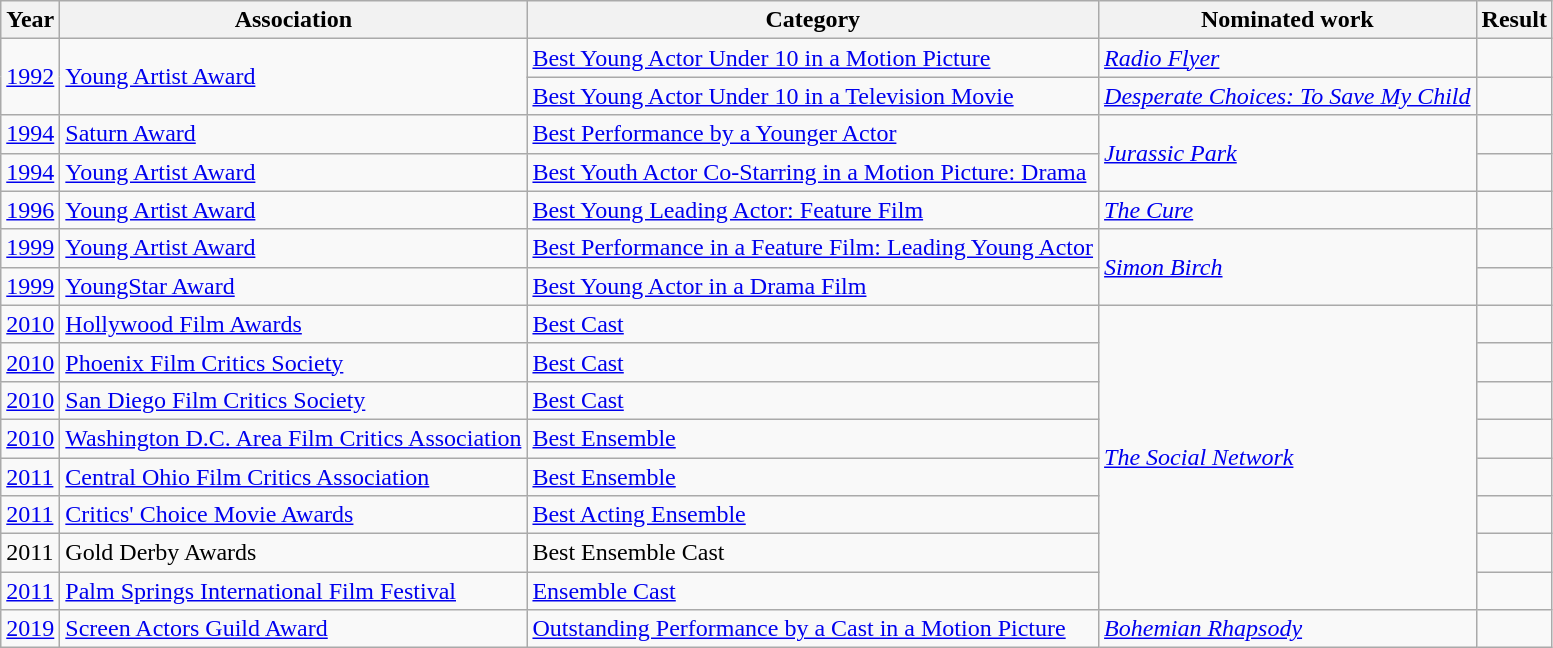<table class="wikitable sortable">
<tr>
<th>Year</th>
<th>Association</th>
<th>Category</th>
<th>Nominated work</th>
<th>Result</th>
</tr>
<tr>
<td rowspan="2"><a href='#'>1992</a></td>
<td rowspan="2"><a href='#'>Young Artist Award</a></td>
<td><a href='#'>Best Young Actor Under 10 in a Motion Picture</a></td>
<td><em><a href='#'>Radio Flyer</a></em></td>
<td></td>
</tr>
<tr>
<td><a href='#'>Best Young Actor Under 10 in a Television Movie</a></td>
<td><em><a href='#'>Desperate Choices: To Save My Child</a></em></td>
<td></td>
</tr>
<tr>
<td><a href='#'>1994</a></td>
<td><a href='#'>Saturn Award</a></td>
<td><a href='#'>Best Performance by a Younger Actor</a></td>
<td rowspan="2"><em><a href='#'>Jurassic Park</a></em></td>
<td></td>
</tr>
<tr>
<td><a href='#'>1994</a></td>
<td><a href='#'>Young Artist Award</a></td>
<td><a href='#'>Best Youth Actor Co-Starring in a Motion Picture: Drama</a></td>
<td></td>
</tr>
<tr>
<td><a href='#'>1996</a></td>
<td><a href='#'>Young Artist Award</a></td>
<td><a href='#'>Best Young Leading Actor: Feature Film</a></td>
<td><em><a href='#'>The Cure</a></em></td>
<td></td>
</tr>
<tr>
<td><a href='#'>1999</a></td>
<td><a href='#'>Young Artist Award</a></td>
<td><a href='#'>Best Performance in a Feature Film: Leading Young Actor</a></td>
<td rowspan="2"><em><a href='#'>Simon Birch</a></em></td>
<td></td>
</tr>
<tr>
<td><a href='#'>1999</a></td>
<td><a href='#'>YoungStar Award</a></td>
<td><a href='#'>Best Young Actor in a Drama Film</a></td>
<td></td>
</tr>
<tr>
<td><a href='#'>2010</a></td>
<td><a href='#'>Hollywood Film Awards</a></td>
<td><a href='#'>Best Cast</a></td>
<td rowspan="8"><em><a href='#'>The Social Network</a></em></td>
<td></td>
</tr>
<tr>
<td><a href='#'>2010</a></td>
<td><a href='#'>Phoenix Film Critics Society</a></td>
<td><a href='#'>Best Cast</a></td>
<td></td>
</tr>
<tr>
<td><a href='#'>2010</a></td>
<td><a href='#'>San Diego Film Critics Society</a></td>
<td><a href='#'>Best Cast</a></td>
<td></td>
</tr>
<tr>
<td><a href='#'>2010</a></td>
<td><a href='#'>Washington D.C. Area Film Critics Association</a></td>
<td><a href='#'>Best Ensemble</a></td>
<td></td>
</tr>
<tr>
<td><a href='#'>2011</a></td>
<td><a href='#'>Central Ohio Film Critics Association</a></td>
<td><a href='#'>Best Ensemble</a></td>
<td></td>
</tr>
<tr>
<td><a href='#'>2011</a></td>
<td><a href='#'>Critics' Choice Movie Awards</a></td>
<td><a href='#'>Best Acting Ensemble</a></td>
<td></td>
</tr>
<tr>
<td>2011</td>
<td>Gold Derby Awards</td>
<td>Best Ensemble Cast</td>
<td></td>
</tr>
<tr>
<td><a href='#'>2011</a></td>
<td><a href='#'>Palm Springs International Film Festival</a></td>
<td><a href='#'>Ensemble Cast</a></td>
<td></td>
</tr>
<tr>
<td><a href='#'>2019</a></td>
<td><a href='#'>Screen Actors Guild Award</a></td>
<td><a href='#'>Outstanding Performance by a Cast in a Motion Picture</a></td>
<td><em><a href='#'>Bohemian Rhapsody</a></em></td>
<td></td>
</tr>
</table>
